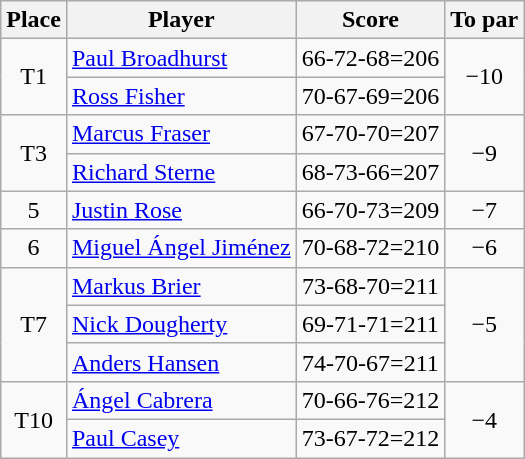<table class="wikitable">
<tr>
<th>Place</th>
<th>Player</th>
<th>Score</th>
<th>To par</th>
</tr>
<tr>
<td rowspan="2" align=center>T1</td>
<td> <a href='#'>Paul Broadhurst</a></td>
<td align=center>66-72-68=206</td>
<td rowspan="2" align=center>−10</td>
</tr>
<tr>
<td> <a href='#'>Ross Fisher</a></td>
<td align=center>70-67-69=206</td>
</tr>
<tr>
<td rowspan="2" align=center>T3</td>
<td> <a href='#'>Marcus Fraser</a></td>
<td align=center>67-70-70=207</td>
<td rowspan="2" align=center>−9</td>
</tr>
<tr>
<td> <a href='#'>Richard Sterne</a></td>
<td align=center>68-73-66=207</td>
</tr>
<tr>
<td align=center>5</td>
<td> <a href='#'>Justin Rose</a></td>
<td align=center>66-70-73=209</td>
<td align=center>−7</td>
</tr>
<tr>
<td align=center>6</td>
<td> <a href='#'>Miguel Ángel Jiménez</a></td>
<td align=center>70-68-72=210</td>
<td align=center>−6</td>
</tr>
<tr>
<td rowspan="3" align=center>T7</td>
<td> <a href='#'>Markus Brier</a></td>
<td align=center>73-68-70=211</td>
<td rowspan="3" align=center>−5</td>
</tr>
<tr>
<td> <a href='#'>Nick Dougherty</a></td>
<td align=center>69-71-71=211</td>
</tr>
<tr>
<td> <a href='#'>Anders Hansen</a></td>
<td align=center>74-70-67=211</td>
</tr>
<tr>
<td rowspan="2" align=center>T10</td>
<td> <a href='#'>Ángel Cabrera</a></td>
<td align=center>70-66-76=212</td>
<td rowspan="2" align=center>−4</td>
</tr>
<tr>
<td> <a href='#'>Paul Casey</a></td>
<td align=center>73-67-72=212</td>
</tr>
</table>
